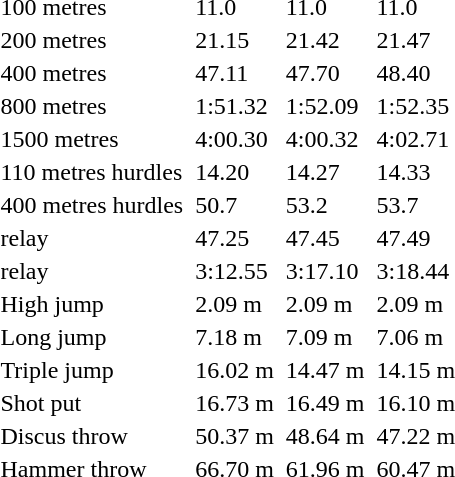<table>
<tr>
<td>100 metres</td>
<td></td>
<td>11.0</td>
<td></td>
<td>11.0</td>
<td></td>
<td>11.0</td>
</tr>
<tr>
<td>200 metres</td>
<td></td>
<td>21.15</td>
<td></td>
<td>21.42</td>
<td></td>
<td>21.47</td>
</tr>
<tr>
<td>400 metres</td>
<td></td>
<td>47.11</td>
<td></td>
<td>47.70</td>
<td></td>
<td>48.40</td>
</tr>
<tr>
<td>800 metres</td>
<td></td>
<td>1:51.32</td>
<td></td>
<td>1:52.09</td>
<td></td>
<td>1:52.35</td>
</tr>
<tr>
<td>1500 metres</td>
<td></td>
<td>4:00.30</td>
<td></td>
<td>4:00.32</td>
<td></td>
<td>4:02.71</td>
</tr>
<tr>
<td>110 metres hurdles</td>
<td></td>
<td>14.20</td>
<td></td>
<td>14.27</td>
<td></td>
<td>14.33</td>
</tr>
<tr>
<td>400 metres hurdles</td>
<td></td>
<td>50.7</td>
<td></td>
<td>53.2</td>
<td></td>
<td>53.7</td>
</tr>
<tr>
<td> relay</td>
<td></td>
<td>47.25</td>
<td></td>
<td>47.45</td>
<td></td>
<td>47.49</td>
</tr>
<tr>
<td> relay</td>
<td></td>
<td>3:12.55</td>
<td></td>
<td>3:17.10</td>
<td></td>
<td>3:18.44</td>
</tr>
<tr>
<td>High jump</td>
<td></td>
<td>2.09 m</td>
<td></td>
<td>2.09 m</td>
<td></td>
<td>2.09 m</td>
</tr>
<tr>
<td>Long jump</td>
<td></td>
<td>7.18 m</td>
<td></td>
<td>7.09 m</td>
<td></td>
<td>7.06 m</td>
</tr>
<tr>
<td>Triple jump</td>
<td></td>
<td>16.02 m</td>
<td></td>
<td>14.47 m</td>
<td></td>
<td>14.15 m</td>
</tr>
<tr>
<td>Shot put</td>
<td></td>
<td>16.73 m</td>
<td></td>
<td>16.49 m</td>
<td></td>
<td>16.10 m</td>
</tr>
<tr>
<td>Discus throw</td>
<td></td>
<td>50.37 m</td>
<td></td>
<td>48.64 m</td>
<td></td>
<td>47.22 m</td>
</tr>
<tr>
<td>Hammer throw</td>
<td></td>
<td>66.70 m</td>
<td></td>
<td>61.96 m</td>
<td></td>
<td>60.47 m</td>
</tr>
</table>
